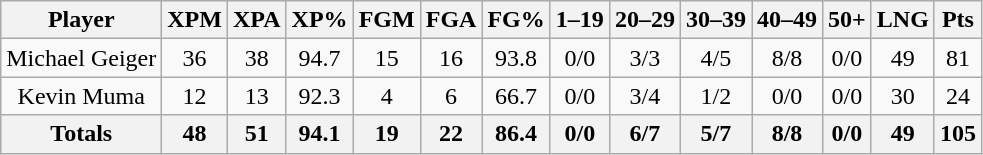<table class=wikitable style="text-align:center;">
<tr>
<th>Player</th>
<th>XPM</th>
<th>XPA</th>
<th>XP%</th>
<th>FGM</th>
<th>FGA</th>
<th>FG%</th>
<th>1–19</th>
<th>20–29</th>
<th>30–39</th>
<th>40–49</th>
<th>50+</th>
<th>LNG</th>
<th>Pts</th>
</tr>
<tr>
<td>Michael Geiger</td>
<td>36</td>
<td>38</td>
<td>94.7</td>
<td>15</td>
<td>16</td>
<td>93.8</td>
<td>0/0</td>
<td>3/3</td>
<td>4/5</td>
<td>8/8</td>
<td>0/0</td>
<td>49</td>
<td>81</td>
</tr>
<tr>
<td>Kevin Muma</td>
<td>12</td>
<td>13</td>
<td>92.3</td>
<td>4</td>
<td>6</td>
<td>66.7</td>
<td>0/0</td>
<td>3/4</td>
<td>1/2</td>
<td>0/0</td>
<td>0/0</td>
<td>30</td>
<td>24</td>
</tr>
<tr>
<th>Totals</th>
<th>48</th>
<th>51</th>
<th>94.1</th>
<th>19</th>
<th>22</th>
<th>86.4</th>
<th>0/0</th>
<th>6/7</th>
<th>5/7</th>
<th>8/8</th>
<th>0/0</th>
<th>49</th>
<th>105</th>
</tr>
</table>
